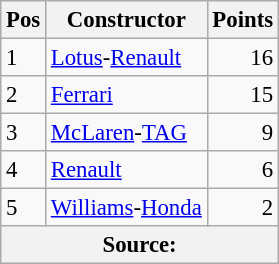<table class="wikitable" style="font-size: 95%;">
<tr>
<th>Pos</th>
<th>Constructor</th>
<th>Points</th>
</tr>
<tr>
<td>1</td>
<td> <a href='#'>Lotus</a>-<a href='#'>Renault</a></td>
<td align="right">16</td>
</tr>
<tr>
<td>2</td>
<td> <a href='#'>Ferrari</a></td>
<td align="right">15</td>
</tr>
<tr>
<td>3</td>
<td> <a href='#'>McLaren</a>-<a href='#'>TAG</a></td>
<td align="right">9</td>
</tr>
<tr>
<td>4</td>
<td> <a href='#'>Renault</a></td>
<td align="right">6</td>
</tr>
<tr>
<td>5</td>
<td> <a href='#'>Williams</a>-<a href='#'>Honda</a></td>
<td align="right">2</td>
</tr>
<tr>
<th colspan=4>Source:</th>
</tr>
</table>
